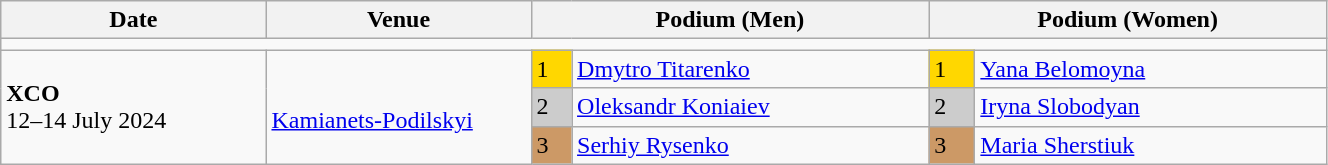<table class="wikitable" width=70%>
<tr>
<th>Date</th>
<th width=20%>Venue</th>
<th colspan=2 width=30%>Podium (Men)</th>
<th colspan=2 width=30%>Podium (Women)</th>
</tr>
<tr>
<td colspan=6></td>
</tr>
<tr>
<td rowspan=3><strong>XCO</strong> <br> 12–14 July 2024</td>
<td rowspan=3><br><a href='#'>Kamianets-Podilskyi</a></td>
<td bgcolor=FFD700>1</td>
<td><a href='#'>Dmytro Titarenko</a></td>
<td bgcolor=FFD700>1</td>
<td><a href='#'>Yana Belomoyna</a></td>
</tr>
<tr>
<td bgcolor=CCCCCC>2</td>
<td><a href='#'>Oleksandr Koniaiev</a></td>
<td bgcolor=CCCCCC>2</td>
<td><a href='#'>Iryna Slobodyan</a></td>
</tr>
<tr>
<td bgcolor=CC9966>3</td>
<td><a href='#'>Serhiy Rysenko</a></td>
<td bgcolor=CC9966>3</td>
<td><a href='#'>Maria Sherstiuk</a></td>
</tr>
</table>
